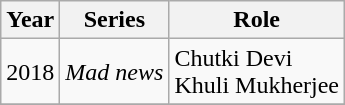<table class="wikitable sortable">
<tr>
<th>Year</th>
<th>Series</th>
<th>Role</th>
</tr>
<tr>
<td>2018</td>
<td><em>Mad news</em></td>
<td>Chutki Devi <br>Khuli Mukherjee</td>
</tr>
<tr>
</tr>
</table>
